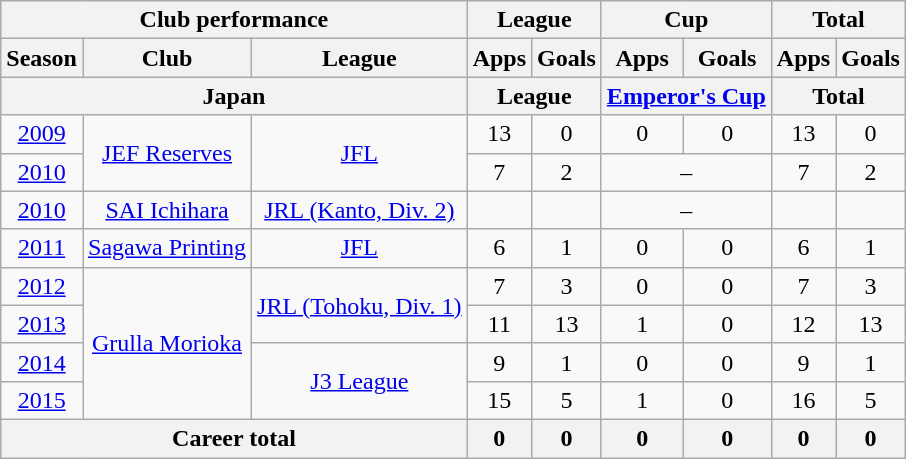<table class="wikitable" style="text-align:center">
<tr>
<th colspan=3>Club performance</th>
<th colspan=2>League</th>
<th colspan=2>Cup</th>
<th colspan=2>Total</th>
</tr>
<tr>
<th>Season</th>
<th>Club</th>
<th>League</th>
<th>Apps</th>
<th>Goals</th>
<th>Apps</th>
<th>Goals</th>
<th>Apps</th>
<th>Goals</th>
</tr>
<tr>
<th colspan=3>Japan</th>
<th colspan=2>League</th>
<th colspan=2><a href='#'>Emperor's Cup</a></th>
<th colspan=2>Total</th>
</tr>
<tr>
<td><a href='#'>2009</a></td>
<td rowspan="2"><a href='#'>JEF Reserves</a></td>
<td rowspan="2"><a href='#'>JFL</a></td>
<td>13</td>
<td>0</td>
<td>0</td>
<td>0</td>
<td>13</td>
<td>0</td>
</tr>
<tr>
<td><a href='#'>2010</a></td>
<td>7</td>
<td>2</td>
<td colspan="2">–</td>
<td>7</td>
<td>2</td>
</tr>
<tr>
<td><a href='#'>2010</a></td>
<td rowspan="1"><a href='#'>SAI Ichihara</a></td>
<td rowspan="1"><a href='#'>JRL (Kanto, Div. 2)</a></td>
<td></td>
<td></td>
<td colspan="2">–</td>
<td></td>
<td></td>
</tr>
<tr>
<td><a href='#'>2011</a></td>
<td rowspan="1"><a href='#'>Sagawa Printing</a></td>
<td rowspan="1"><a href='#'>JFL</a></td>
<td>6</td>
<td>1</td>
<td>0</td>
<td>0</td>
<td>6</td>
<td>1</td>
</tr>
<tr>
<td><a href='#'>2012</a></td>
<td rowspan="4"><a href='#'>Grulla Morioka</a></td>
<td rowspan="2"><a href='#'>JRL (Tohoku, Div. 1)</a></td>
<td>7</td>
<td>3</td>
<td>0</td>
<td>0</td>
<td>7</td>
<td>3</td>
</tr>
<tr>
<td><a href='#'>2013</a></td>
<td>11</td>
<td>13</td>
<td>1</td>
<td>0</td>
<td>12</td>
<td>13</td>
</tr>
<tr>
<td><a href='#'>2014</a></td>
<td rowspan="2"><a href='#'>J3 League</a></td>
<td>9</td>
<td>1</td>
<td>0</td>
<td>0</td>
<td>9</td>
<td>1</td>
</tr>
<tr>
<td><a href='#'>2015</a></td>
<td>15</td>
<td>5</td>
<td>1</td>
<td>0</td>
<td>16</td>
<td>5</td>
</tr>
<tr>
<th colspan=3>Career total</th>
<th>0</th>
<th>0</th>
<th>0</th>
<th>0</th>
<th>0</th>
<th>0</th>
</tr>
</table>
